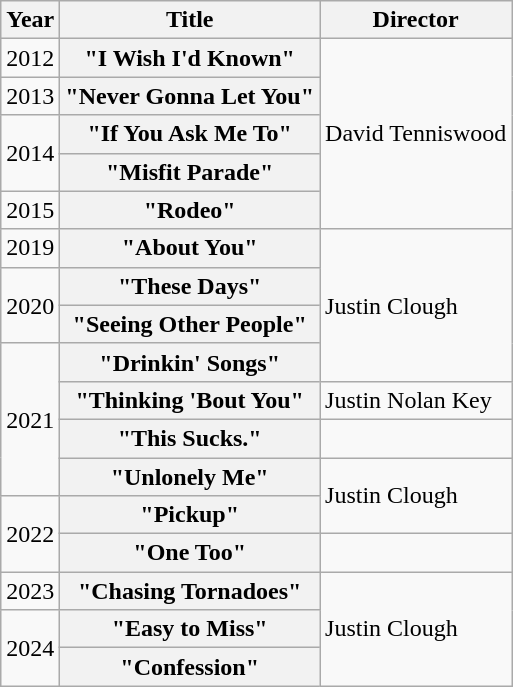<table class="wikitable plainrowheaders">
<tr>
<th scope="col">Year</th>
<th scope="col">Title</th>
<th scope="col">Director</th>
</tr>
<tr>
<td>2012</td>
<th scope="row">"I Wish I'd Known"</th>
<td rowspan="5">David Tenniswood</td>
</tr>
<tr>
<td>2013</td>
<th scope="row">"Never Gonna Let You"</th>
</tr>
<tr>
<td rowspan="2">2014</td>
<th scope="row">"If You Ask Me To"</th>
</tr>
<tr>
<th scope="row">"Misfit Parade"</th>
</tr>
<tr>
<td>2015</td>
<th scope="row">"Rodeo"</th>
</tr>
<tr>
<td>2019</td>
<th scope="row">"About You"</th>
<td rowspan="4">Justin Clough</td>
</tr>
<tr>
<td rowspan="2">2020</td>
<th scope="row">"These Days"</th>
</tr>
<tr>
<th scope="row">"Seeing Other People"</th>
</tr>
<tr>
<td rowspan="4">2021</td>
<th scope="row">"Drinkin' Songs"</th>
</tr>
<tr>
<th scope="row">"Thinking 'Bout You"<br></th>
<td>Justin Nolan Key</td>
</tr>
<tr>
<th scope="row">"This Sucks."<br></th>
<td></td>
</tr>
<tr>
<th scope="row">"Unlonely Me"</th>
<td rowspan="2">Justin Clough</td>
</tr>
<tr>
<td rowspan="2">2022</td>
<th scope="row">"Pickup"</th>
</tr>
<tr>
<th scope="row">"One Too"<br></th>
<td></td>
</tr>
<tr>
<td>2023</td>
<th scope="row">"Chasing Tornadoes"</th>
<td rowspan="3">Justin Clough</td>
</tr>
<tr>
<td rowspan="2">2024</td>
<th scope="row">"Easy to Miss"</th>
</tr>
<tr>
<th scope="row">"Confession"</th>
</tr>
</table>
